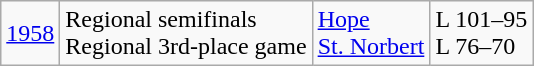<table class="wikitable">
<tr>
<td><a href='#'>1958</a></td>
<td>Regional semifinals<br>Regional 3rd-place game</td>
<td><a href='#'> Hope</a><br><a href='#'> St. Norbert</a></td>
<td>L 101–95<br>L 76–70</td>
</tr>
</table>
